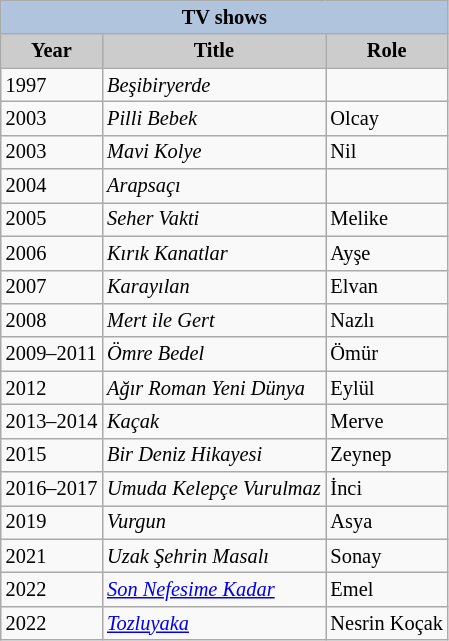<table class="wikitable" style="font-size:85%">
<tr>
<th colspan="3" style="background:LightSteelBlue">TV shows</th>
</tr>
<tr>
<th style="background:#CCCCCC">Year</th>
<th style="background:#CCCCCC">Title</th>
<th style="background:#CCCCCC">Role</th>
</tr>
<tr>
<td>1997</td>
<td><em>Beşibiryerde</em></td>
<td></td>
</tr>
<tr>
<td>2003</td>
<td><em>Pilli Bebek</em></td>
<td>Olcay</td>
</tr>
<tr>
<td>2003</td>
<td><em>Mavi Kolye</em></td>
<td>Nil</td>
</tr>
<tr>
<td>2004</td>
<td><em>Arapsaçı</em></td>
<td></td>
</tr>
<tr>
<td>2005</td>
<td><em>Seher Vakti</em></td>
<td>Melike</td>
</tr>
<tr>
<td>2006</td>
<td><em>Kırık Kanatlar</em></td>
<td>Ayşe</td>
</tr>
<tr>
<td>2007</td>
<td><em>Karayılan</em></td>
<td>Elvan</td>
</tr>
<tr>
<td>2008</td>
<td><em>Mert ile Gert</em></td>
<td>Nazlı</td>
</tr>
<tr>
<td>2009–2011</td>
<td><em>Ömre Bedel</em></td>
<td>Ömür</td>
</tr>
<tr>
<td>2012</td>
<td><em>Ağır Roman Yeni Dünya</em></td>
<td>Eylül</td>
</tr>
<tr>
<td>2013–2014</td>
<td><em>Kaçak</em></td>
<td>Merve</td>
</tr>
<tr>
<td>2015</td>
<td><em>Bir Deniz Hikayesi</em></td>
<td>Zeynep</td>
</tr>
<tr>
<td>2016–2017</td>
<td><em>Umuda Kelepçe Vurulmaz</em></td>
<td>İnci</td>
</tr>
<tr>
<td>2019</td>
<td><em>Vurgun</em></td>
<td>Asya</td>
</tr>
<tr>
<td>2021</td>
<td><em>Uzak Şehrin Masalı</em></td>
<td>Sonay</td>
</tr>
<tr>
<td>2022</td>
<td><em><a href='#'>Son Nefesime Kadar</a></em></td>
<td>Emel</td>
</tr>
<tr>
<td>2022</td>
<td><em><a href='#'>Tozluyaka</a></em></td>
<td>Nesrin Koçak</td>
</tr>
</table>
